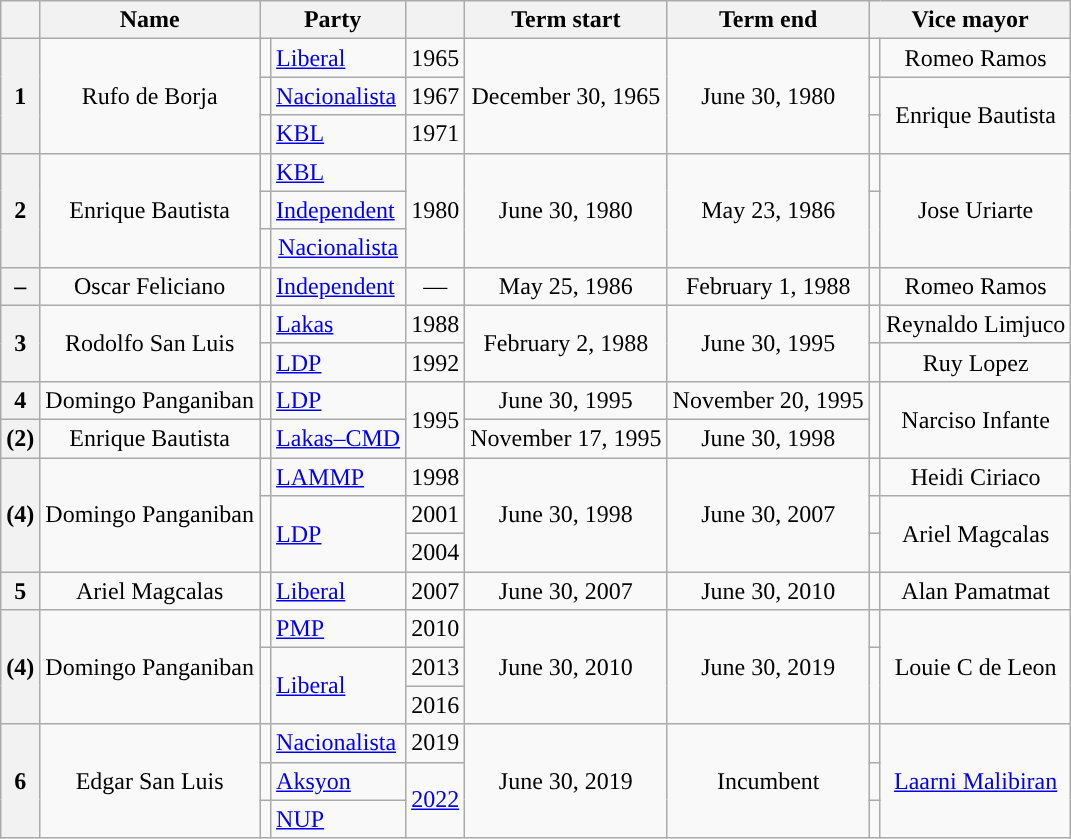<table class="wikitable" style="text-align:center">
<tr>
<th></th>
<th>Name</th>
<th colspan="2">Party</th>
<th></th>
<th>Term start</th>
<th>Term end</th>
<th colspan="2">Vice mayor</th>
</tr>
<tr>
<th rowspan="4"><strong>1</strong></th>
<td rowspan="4">Rufo de Borja<br></td>
<td style="background:"></td>
<td align="left"><a href='#'>Liberal</a></td>
<td>1965</td>
<td rowspan="4">December 30, 1965</td>
<td rowspan="4">June 30, 1980</td>
<td style="background:"></td>
<td>Romeo Ramos</td>
</tr>
<tr>
<td rowspan="2" style="background:"></td>
<td rowspan="2" align="left"><a href='#'>Nacionalista</a></td>
<td>1967</td>
<td rowspan="2" style="background:"></td>
<td rowspan="3">Enrique Bautista</td>
</tr>
<tr>
<td rowspan="2">1971</td>
</tr>
<tr>
<td style="background:"></td>
<td align="left"><a href='#'>KBL</a></td>
<td style="background:"></td>
</tr>
<tr>
<th rowspan="3"><strong>2</strong></th>
<td rowspan="3">Enrique Bautista<br></td>
<td style="background:"></td>
<td align="left"><a href='#'>KBL</a></td>
<td rowspan="3">1980</td>
<td rowspan="3">June 30, 1980</td>
<td rowspan="3">May 23, 1986</td>
<td style="background:"></td>
<td rowspan="3">Jose Uriarte</td>
</tr>
<tr>
<td style="background:"></td>
<td align="left"><a href='#'>Independent</a></td>
<td rowspan="2" style="background:"></td>
</tr>
<tr>
<td style="background:"></td>
<td><a href='#'>Nacionalista</a></td>
</tr>
<tr>
<th><strong>–</strong></th>
<td>Oscar Feliciano<br></td>
<td style="background:"></td>
<td align="left"><a href='#'>Independent</a></td>
<td>—</td>
<td>May 25, 1986</td>
<td>February 1, 1988</td>
<td style="background:"></td>
<td>Romeo Ramos</td>
</tr>
<tr>
<th rowspan="2"><strong>3</strong></th>
<td rowspan="2">Rodolfo San Luis<br></td>
<td style="background:"></td>
<td align="left"><a href='#'>Lakas</a></td>
<td>1988</td>
<td rowspan="2">February 2, 1988</td>
<td rowspan="2">June 30, 1995</td>
<td style="background:"></td>
<td>Reynaldo Limjuco</td>
</tr>
<tr>
<td style="background:"></td>
<td align="left"><a href='#'>LDP</a></td>
<td>1992</td>
<td style="background:"></td>
<td>Ruy Lopez</td>
</tr>
<tr>
<th><strong>4</strong></th>
<td>Domingo Panganiban<br></td>
<td style="background:"></td>
<td align="left"><a href='#'>LDP</a></td>
<td rowspan="2">1995</td>
<td>June 30, 1995</td>
<td>November 20, 1995</td>
<td rowspan="2" style="background:"></td>
<td rowspan="2">Narciso Infante</td>
</tr>
<tr>
<th><strong>(2)</strong></th>
<td>Enrique Bautista<br></td>
<td style="background:"></td>
<td><a href='#'>Lakas–CMD</a></td>
<td>November 17, 1995</td>
<td>June 30, 1998</td>
</tr>
<tr>
<th rowspan="3"><strong>(4)</strong></th>
<td rowspan="3">Domingo Panganiban<br></td>
<td style="background:"></td>
<td align="left"><a href='#'>LAMMP</a></td>
<td>1998</td>
<td rowspan="3">June 30, 1998</td>
<td rowspan="3">June 30, 2007</td>
<td style="background:"></td>
<td>Heidi Ciriaco</td>
</tr>
<tr>
<td rowspan="2" style="background:"></td>
<td align="left" rowspan="2"><a href='#'>LDP</a></td>
<td>2001</td>
<td style="background:"></td>
<td rowspan="2">Ariel Magcalas</td>
</tr>
<tr>
<td>2004</td>
<td style="background:"></td>
</tr>
<tr>
<th><strong>5</strong></th>
<td>Ariel Magcalas<br></td>
<td style="background:"></td>
<td align="left"><a href='#'>Liberal</a></td>
<td>2007</td>
<td>June 30, 2007</td>
<td>June 30, 2010</td>
<td style="background:"></td>
<td>Alan Pamatmat</td>
</tr>
<tr>
<th rowspan="3"><strong>(4)</strong></th>
<td rowspan="3">Domingo Panganiban<br></td>
<td style="background:"></td>
<td align="left"><a href='#'>PMP</a></td>
<td>2010</td>
<td rowspan="3">June 30, 2010</td>
<td rowspan="3">June 30, 2019</td>
<td style="background:"></td>
<td rowspan="3">Louie C de Leon</td>
</tr>
<tr>
<td rowspan="2" style="background:"></td>
<td rowspan="2" align="left"><a href='#'>Liberal</a></td>
<td>2013</td>
<td rowspan="2" style="background:"></td>
</tr>
<tr>
<td>2016</td>
</tr>
<tr>
<th rowspan="3"><strong>6</strong></th>
<td rowspan="3">Edgar San Luis<br></td>
<td style="background:"></td>
<td align="left"><a href='#'>Nacionalista</a></td>
<td>2019</td>
<td rowspan="3">June 30, 2019</td>
<td rowspan="3">Incumbent</td>
<td style="background:"></td>
<td rowspan="3"><a href='#'>Laarni Malibiran</a></td>
</tr>
<tr>
<td style="background:"></td>
<td align="left"><a href='#'>Aksyon</a></td>
<td rowspan="2"><a href='#'>2022</a></td>
<td style="background:"></td>
</tr>
<tr>
<td style="background:"></td>
<td align="left"><a href='#'>NUP</a></td>
<td style="background:"></td>
</tr>
</table>
